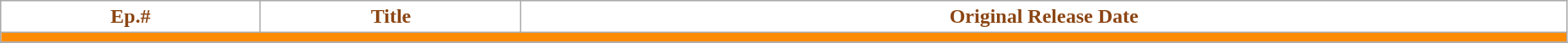<table class="wikitable plainrowheaders" width="98%">
<tr>
<th style="background: #FFFFFF; color: #8B4513">Ep.#</th>
<th style="background: #FFFFFF; color: #8B4513">Title</th>
<th style="background: #FFFFFF; color: #8B4513">Original Release Date</th>
</tr>
<tr>
<td colspan="7" bgcolor="#FF8C00"></td>
</tr>
<tr>
</tr>
</table>
